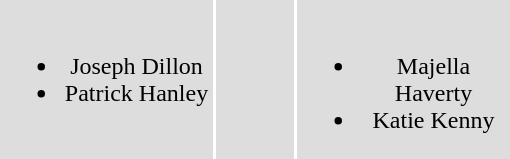<table>
<tr align=center bgcolor="#dddddd">
<td width="140" valign="top"><br><ul><li>Joseph Dillon</li><li>Patrick Hanley</li></ul></td>
<td width="50"> </td>
<td width="140" valign="top"><br><ul><li>Majella Haverty</li><li>Katie Kenny</li></ul></td>
</tr>
</table>
